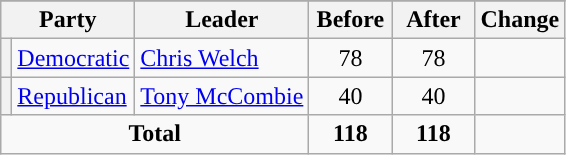<table class="wikitable" style="text-align:center;">
<tr>
</tr>
<tr>
<th colspan="2">Party</th>
<th>Leader</th>
<th style="width:3em">Before</th>
<th style="width:3em">After</th>
<th style="width:3em">Change</th>
</tr>
<tr>
<th style="background-color:"></th>
<td style="text-align:left;"><a href='#'>Democratic</a></td>
<td style="text-align:left;"><a href='#'>Chris Welch</a></td>
<td>78</td>
<td>78</td>
<td></td>
</tr>
<tr>
<th style="background-color:"></th>
<td style="text-align:left;"><a href='#'>Republican</a></td>
<td style="text-align:left;"><a href='#'>Tony McCombie</a></td>
<td>40</td>
<td>40</td>
<td></td>
</tr>
<tr>
<td colspan="3"><strong>Total</strong></td>
<td><strong>118</strong></td>
<td><strong>118</strong></td>
<td></td>
</tr>
</table>
